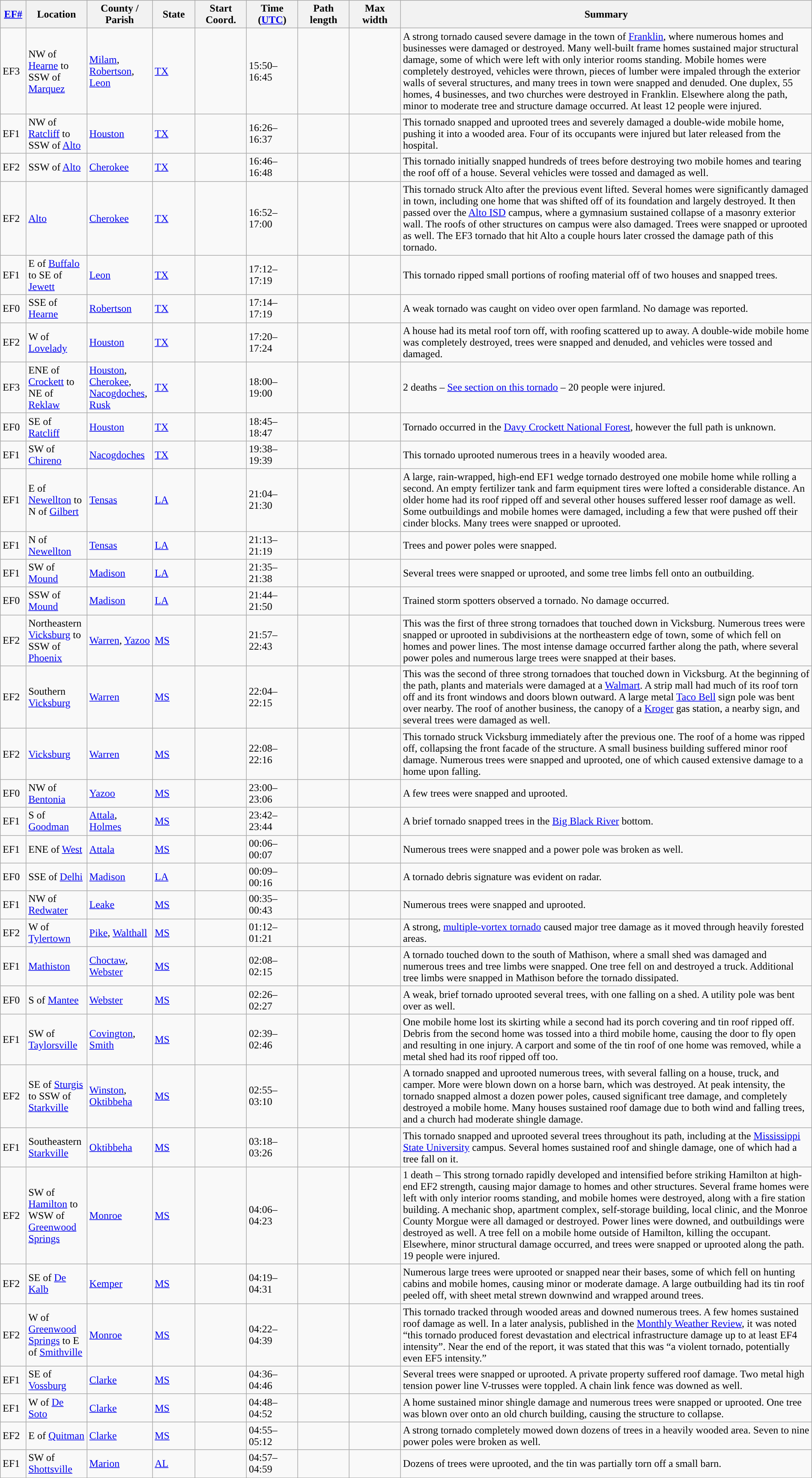<table class="wikitable sortable" style="width:100%;">
<tr>
<th scope="col"  style="width:3%; text-align:center;"><a href='#'>EF#</a></th>
<th scope="col"  style="width:7%; text-align:center;" class="unsortable">Location</th>
<th scope="col"  style="width:6%; text-align:center;" class="unsortable">County / Parish</th>
<th scope="col"  style="width:5%; text-align:center;">State</th>
<th scope="col"  style="width:6%; text-align:center;">Start Coord.</th>
<th scope="col"  style="width:6%; text-align:center;">Time (<a href='#'>UTC</a>)</th>
<th scope="col"  style="width:6%; text-align:center;">Path length</th>
<th scope="col"  style="width:6%; text-align:center;">Max width</th>
<th scope="col" class="unsortable" style="width:48%; text-align:center;">Summary</th>
</tr>
<tr>
<td>EF3</td>
<td>NW of <a href='#'>Hearne</a> to SSW of <a href='#'>Marquez</a></td>
<td><a href='#'>Milam</a>, <a href='#'>Robertson</a>, <a href='#'>Leon</a></td>
<td><a href='#'>TX</a></td>
<td></td>
<td>15:50–16:45</td>
<td></td>
<td></td>
<td>A strong tornado caused severe damage in the town of <a href='#'>Franklin</a>, where numerous homes and businesses were damaged or destroyed. Many well-built frame homes sustained major structural damage, some of which were left with only interior rooms standing. Mobile homes were completely destroyed, vehicles were thrown, pieces of lumber were impaled through the exterior walls of several structures, and many trees in town were snapped and denuded. One duplex, 55 homes, 4 businesses, and two churches were destroyed in Franklin. Elsewhere along the path, minor to moderate tree and structure damage occurred. At least 12 people were injured.</td>
</tr>
<tr>
<td>EF1</td>
<td>NW of <a href='#'>Ratcliff</a> to SSW of <a href='#'>Alto</a></td>
<td><a href='#'>Houston</a></td>
<td><a href='#'>TX</a></td>
<td></td>
<td>16:26–16:37</td>
<td></td>
<td></td>
<td>This tornado snapped and uprooted trees and severely damaged a double-wide mobile home, pushing it into a wooded area. Four of its occupants were injured but later released from the hospital.</td>
</tr>
<tr>
<td>EF2</td>
<td>SSW of <a href='#'>Alto</a></td>
<td><a href='#'>Cherokee</a></td>
<td><a href='#'>TX</a></td>
<td></td>
<td>16:46–16:48</td>
<td></td>
<td></td>
<td>This tornado initially snapped hundreds of trees before destroying two mobile homes and tearing the roof off of a house. Several vehicles were tossed and damaged as well.</td>
</tr>
<tr>
<td>EF2</td>
<td><a href='#'>Alto</a></td>
<td><a href='#'>Cherokee</a></td>
<td><a href='#'>TX</a></td>
<td></td>
<td>16:52–17:00</td>
<td></td>
<td></td>
<td>This tornado struck Alto after the previous event lifted. Several homes were significantly damaged in town, including one home that was shifted off of its foundation and largely destroyed. It then passed over the <a href='#'>Alto ISD</a> campus, where a gymnasium sustained collapse of a masonry exterior wall. The roofs of other structures on campus were also damaged. Trees were snapped or uprooted as well. The EF3 tornado that hit Alto a couple hours later crossed the damage path of this tornado.</td>
</tr>
<tr>
<td>EF1</td>
<td>E of <a href='#'>Buffalo</a> to SE of <a href='#'>Jewett</a></td>
<td><a href='#'>Leon</a></td>
<td><a href='#'>TX</a></td>
<td></td>
<td>17:12–17:19</td>
<td></td>
<td></td>
<td>This tornado ripped small portions of roofing material off of two houses and snapped trees.</td>
</tr>
<tr>
<td>EF0</td>
<td>SSE of <a href='#'>Hearne</a></td>
<td><a href='#'>Robertson</a></td>
<td><a href='#'>TX</a></td>
<td></td>
<td>17:14–17:19</td>
<td></td>
<td></td>
<td>A weak tornado was caught on video over open farmland. No damage was reported.</td>
</tr>
<tr>
<td>EF2</td>
<td>W of <a href='#'>Lovelady</a></td>
<td><a href='#'>Houston</a></td>
<td><a href='#'>TX</a></td>
<td></td>
<td>17:20–17:24</td>
<td></td>
<td></td>
<td>A house had its metal roof torn off, with roofing scattered up to  away. A double-wide mobile home was completely destroyed, trees were snapped and denuded, and vehicles were tossed and damaged.</td>
</tr>
<tr>
<td>EF3</td>
<td>ENE of <a href='#'>Crockett</a> to NE of <a href='#'>Reklaw</a></td>
<td><a href='#'>Houston</a>, <a href='#'>Cherokee</a>, <a href='#'>Nacogdoches</a>, <a href='#'>Rusk</a></td>
<td><a href='#'>TX</a></td>
<td></td>
<td>18:00–19:00</td>
<td></td>
<td></td>
<td>2 deaths – <a href='#'>See section on this tornado</a> – 20 people were injured.</td>
</tr>
<tr>
<td>EF0</td>
<td>SE of <a href='#'>Ratcliff</a></td>
<td><a href='#'>Houston</a></td>
<td><a href='#'>TX</a></td>
<td></td>
<td>18:45–18:47</td>
<td></td>
<td></td>
<td>Tornado occurred in the <a href='#'>Davy Crockett National Forest</a>, however the full path is unknown.</td>
</tr>
<tr>
<td>EF1</td>
<td>SW of <a href='#'>Chireno</a></td>
<td><a href='#'>Nacogdoches</a></td>
<td><a href='#'>TX</a></td>
<td></td>
<td>19:38–19:39</td>
<td></td>
<td></td>
<td>This tornado uprooted numerous trees in a heavily wooded area.</td>
</tr>
<tr>
<td>EF1</td>
<td>E of <a href='#'>Newellton</a> to N of <a href='#'>Gilbert</a></td>
<td><a href='#'>Tensas</a></td>
<td><a href='#'>LA</a></td>
<td></td>
<td>21:04–21:30</td>
<td></td>
<td></td>
<td>A large, rain-wrapped, high-end EF1 wedge tornado destroyed one mobile home while rolling a second. An empty fertilizer tank and farm equipment tires were lofted a considerable distance. An older home had its roof ripped off and several other houses suffered lesser roof damage as well. Some outbuildings and mobile homes were damaged, including a few that were pushed off their cinder blocks. Many trees were snapped or uprooted.</td>
</tr>
<tr>
<td>EF1</td>
<td>N of <a href='#'>Newellton</a></td>
<td><a href='#'>Tensas</a></td>
<td><a href='#'>LA</a></td>
<td></td>
<td>21:13–21:19</td>
<td></td>
<td></td>
<td>Trees and power poles were snapped.</td>
</tr>
<tr>
<td>EF1</td>
<td>SW of <a href='#'>Mound</a></td>
<td><a href='#'>Madison</a></td>
<td><a href='#'>LA</a></td>
<td></td>
<td>21:35–21:38</td>
<td></td>
<td></td>
<td>Several trees were snapped or uprooted, and some tree limbs fell onto an outbuilding.</td>
</tr>
<tr>
<td>EF0</td>
<td>SSW of <a href='#'>Mound</a></td>
<td><a href='#'>Madison</a></td>
<td><a href='#'>LA</a></td>
<td></td>
<td>21:44–21:50</td>
<td></td>
<td></td>
<td>Trained storm spotters observed a tornado. No damage occurred.</td>
</tr>
<tr>
<td>EF2</td>
<td>Northeastern <a href='#'>Vicksburg</a> to SSW of <a href='#'>Phoenix</a></td>
<td><a href='#'>Warren</a>, <a href='#'>Yazoo</a></td>
<td><a href='#'>MS</a></td>
<td></td>
<td>21:57–22:43</td>
<td></td>
<td></td>
<td>This was the first of three strong tornadoes that touched down in Vicksburg. Numerous trees were snapped or uprooted in subdivisions at the northeastern edge of town, some of which fell on homes and power lines. The most intense damage occurred farther along the path, where several power poles and numerous large trees were snapped at their bases.</td>
</tr>
<tr>
<td>EF2</td>
<td>Southern <a href='#'>Vicksburg</a></td>
<td><a href='#'>Warren</a></td>
<td><a href='#'>MS</a></td>
<td></td>
<td>22:04–22:15</td>
<td></td>
<td></td>
<td>This was the second of three strong tornadoes that touched down in Vicksburg. At the beginning of the path, plants and materials were damaged at a <a href='#'>Walmart</a>. A strip mall had much of its roof torn off and its front windows and doors blown outward. A large metal <a href='#'>Taco Bell</a> sign pole was bent over nearby. The roof of another business, the canopy of a <a href='#'>Kroger</a> gas station, a nearby sign, and several trees were damaged as well.</td>
</tr>
<tr>
<td>EF2</td>
<td><a href='#'>Vicksburg</a></td>
<td><a href='#'>Warren</a></td>
<td><a href='#'>MS</a></td>
<td></td>
<td>22:08–22:16</td>
<td></td>
<td></td>
<td>This tornado struck Vicksburg immediately after the previous one. The roof of a home was ripped off, collapsing the front facade of the structure. A small business building suffered minor roof damage. Numerous trees were snapped and uprooted, one of which caused extensive damage to a home upon falling.</td>
</tr>
<tr>
<td>EF0</td>
<td>NW of <a href='#'>Bentonia</a></td>
<td><a href='#'>Yazoo</a></td>
<td><a href='#'>MS</a></td>
<td></td>
<td>23:00–23:06</td>
<td></td>
<td></td>
<td>A few trees were snapped and uprooted.</td>
</tr>
<tr>
<td>EF1</td>
<td>S of <a href='#'>Goodman</a></td>
<td><a href='#'>Attala</a>, <a href='#'>Holmes</a></td>
<td><a href='#'>MS</a></td>
<td></td>
<td>23:42–23:44</td>
<td></td>
<td></td>
<td>A brief tornado snapped trees in the <a href='#'>Big Black River</a> bottom.</td>
</tr>
<tr>
<td>EF1</td>
<td>ENE of <a href='#'>West</a></td>
<td><a href='#'>Attala</a></td>
<td><a href='#'>MS</a></td>
<td></td>
<td>00:06–00:07</td>
<td></td>
<td></td>
<td>Numerous trees were snapped and a power pole was broken as well.</td>
</tr>
<tr>
<td>EF0</td>
<td>SSE of <a href='#'>Delhi</a></td>
<td><a href='#'>Madison</a></td>
<td><a href='#'>LA</a></td>
<td></td>
<td>00:09–00:16</td>
<td></td>
<td></td>
<td>A tornado debris signature was evident on radar.</td>
</tr>
<tr>
<td>EF1</td>
<td>NW of <a href='#'>Redwater</a></td>
<td><a href='#'>Leake</a></td>
<td><a href='#'>MS</a></td>
<td></td>
<td>00:35–00:43</td>
<td></td>
<td></td>
<td>Numerous trees were snapped and uprooted.</td>
</tr>
<tr>
<td>EF2</td>
<td>W of <a href='#'>Tylertown</a></td>
<td><a href='#'>Pike</a>, <a href='#'>Walthall</a></td>
<td><a href='#'>MS</a></td>
<td></td>
<td>01:12–01:21</td>
<td></td>
<td></td>
<td>A strong, <a href='#'>multiple-vortex tornado</a> caused major tree damage as it moved through heavily forested areas.</td>
</tr>
<tr>
<td>EF1</td>
<td><a href='#'>Mathiston</a></td>
<td><a href='#'>Choctaw</a>, <a href='#'>Webster</a></td>
<td><a href='#'>MS</a></td>
<td></td>
<td>02:08–02:15</td>
<td></td>
<td></td>
<td>A tornado touched down to the south of Mathison, where a small shed was damaged and numerous trees and tree limbs were snapped. One tree fell on and destroyed a truck. Additional tree limbs were snapped in Mathison before the tornado dissipated.</td>
</tr>
<tr>
<td>EF0</td>
<td>S of <a href='#'>Mantee</a></td>
<td><a href='#'>Webster</a></td>
<td><a href='#'>MS</a></td>
<td></td>
<td>02:26–02:27</td>
<td></td>
<td></td>
<td>A weak, brief tornado uprooted several trees, with one falling on a shed. A utility pole was bent over as well.</td>
</tr>
<tr>
<td>EF1</td>
<td>SW of <a href='#'>Taylorsville</a></td>
<td><a href='#'>Covington</a>, <a href='#'>Smith</a></td>
<td><a href='#'>MS</a></td>
<td></td>
<td>02:39–02:46</td>
<td></td>
<td></td>
<td>One mobile home lost its skirting while a second had its porch covering and tin roof ripped off. Debris from the second home was tossed into a third mobile home, causing the door to fly open and resulting in one injury. A carport and some of the tin roof of one home was removed, while a metal shed had its roof ripped off too.</td>
</tr>
<tr>
<td>EF2</td>
<td>SE of <a href='#'>Sturgis</a> to SSW of <a href='#'>Starkville</a></td>
<td><a href='#'>Winston</a>, <a href='#'>Oktibbeha</a></td>
<td><a href='#'>MS</a></td>
<td></td>
<td>02:55–03:10</td>
<td></td>
<td></td>
<td>A tornado snapped and uprooted numerous trees, with several falling on a house, truck, and camper. More were blown down on a horse barn, which was destroyed. At peak intensity, the tornado snapped almost a dozen power poles, caused significant tree damage, and completely destroyed a mobile home. Many houses sustained roof damage due to both wind and falling trees, and a church had moderate shingle damage.</td>
</tr>
<tr>
<td>EF1</td>
<td>Southeastern <a href='#'>Starkville</a></td>
<td><a href='#'>Oktibbeha</a></td>
<td><a href='#'>MS</a></td>
<td></td>
<td>03:18–03:26</td>
<td></td>
<td></td>
<td>This tornado snapped and uprooted several trees throughout its path, including at the <a href='#'>Mississippi State University</a> campus. Several homes sustained roof and shingle damage, one of which had a tree fall on it.</td>
</tr>
<tr>
<td>EF2</td>
<td>SW of <a href='#'>Hamilton</a> to WSW of <a href='#'>Greenwood Springs</a></td>
<td><a href='#'>Monroe</a></td>
<td><a href='#'>MS</a></td>
<td></td>
<td>04:06–04:23</td>
<td></td>
<td></td>
<td>1 death – This strong tornado rapidly developed and intensified before striking Hamilton at high-end EF2 strength, causing major damage to homes and other structures. Several frame homes were left with only interior rooms standing, and mobile homes were destroyed, along with a fire station building. A mechanic shop, apartment complex, self-storage building, local clinic, and the Monroe County Morgue were all damaged or destroyed. Power lines were downed, and outbuildings were destroyed as well. A tree fell on a mobile home outside of Hamilton, killing the occupant. Elsewhere, minor structural damage occurred, and trees were snapped or uprooted along the path. 19 people were injured.</td>
</tr>
<tr>
<td>EF2</td>
<td>SE of <a href='#'>De Kalb</a></td>
<td><a href='#'>Kemper</a></td>
<td><a href='#'>MS</a></td>
<td></td>
<td>04:19–04:31</td>
<td></td>
<td></td>
<td>Numerous large trees were uprooted or snapped near their bases, some of which fell on hunting cabins and mobile homes, causing minor or moderate damage. A large outbuilding had its tin roof peeled off, with sheet metal strewn downwind and wrapped around trees.</td>
</tr>
<tr>
<td>EF2</td>
<td>W of <a href='#'>Greenwood Springs</a> to E of <a href='#'>Smithville</a></td>
<td><a href='#'>Monroe</a></td>
<td><a href='#'>MS</a></td>
<td></td>
<td>04:22–04:39</td>
<td></td>
<td></td>
<td>This tornado tracked through wooded areas and downed numerous trees. A few homes sustained roof damage as well. In a later analysis, published in the <a href='#'>Monthly Weather Review</a>, it was noted “this tornado produced forest devastation and electrical infrastructure damage up to at least EF4 intensity”. Near the end of the report, it was stated that this was “a violent tornado, potentially even EF5 intensity.”</td>
</tr>
<tr>
<td>EF1</td>
<td>SE of <a href='#'>Vossburg</a></td>
<td><a href='#'>Clarke</a></td>
<td><a href='#'>MS</a></td>
<td></td>
<td>04:36–04:46</td>
<td></td>
<td></td>
<td>Several trees were snapped or uprooted. A private property suffered roof damage. Two metal high tension power line V-trusses were toppled. A chain link fence was downed as well.</td>
</tr>
<tr>
<td>EF1</td>
<td>W of <a href='#'>De Soto</a></td>
<td><a href='#'>Clarke</a></td>
<td><a href='#'>MS</a></td>
<td></td>
<td>04:48–04:52</td>
<td></td>
<td></td>
<td>A home sustained minor shingle damage and numerous trees were snapped or uprooted. One tree was blown over onto an old church building, causing the structure to collapse.</td>
</tr>
<tr>
<td>EF2</td>
<td>E of <a href='#'>Quitman</a></td>
<td><a href='#'>Clarke</a></td>
<td><a href='#'>MS</a></td>
<td></td>
<td>04:55–05:12</td>
<td></td>
<td></td>
<td>A strong tornado completely mowed down dozens of trees in a heavily wooded area. Seven to nine power poles were broken as well.</td>
</tr>
<tr>
<td>EF1</td>
<td>SW of <a href='#'>Shottsville</a></td>
<td><a href='#'>Marion</a></td>
<td><a href='#'>AL</a></td>
<td></td>
<td>04:57–04:59</td>
<td></td>
<td></td>
<td>Dozens of trees were uprooted, and the tin was partially torn off a small barn.</td>
</tr>
</table>
